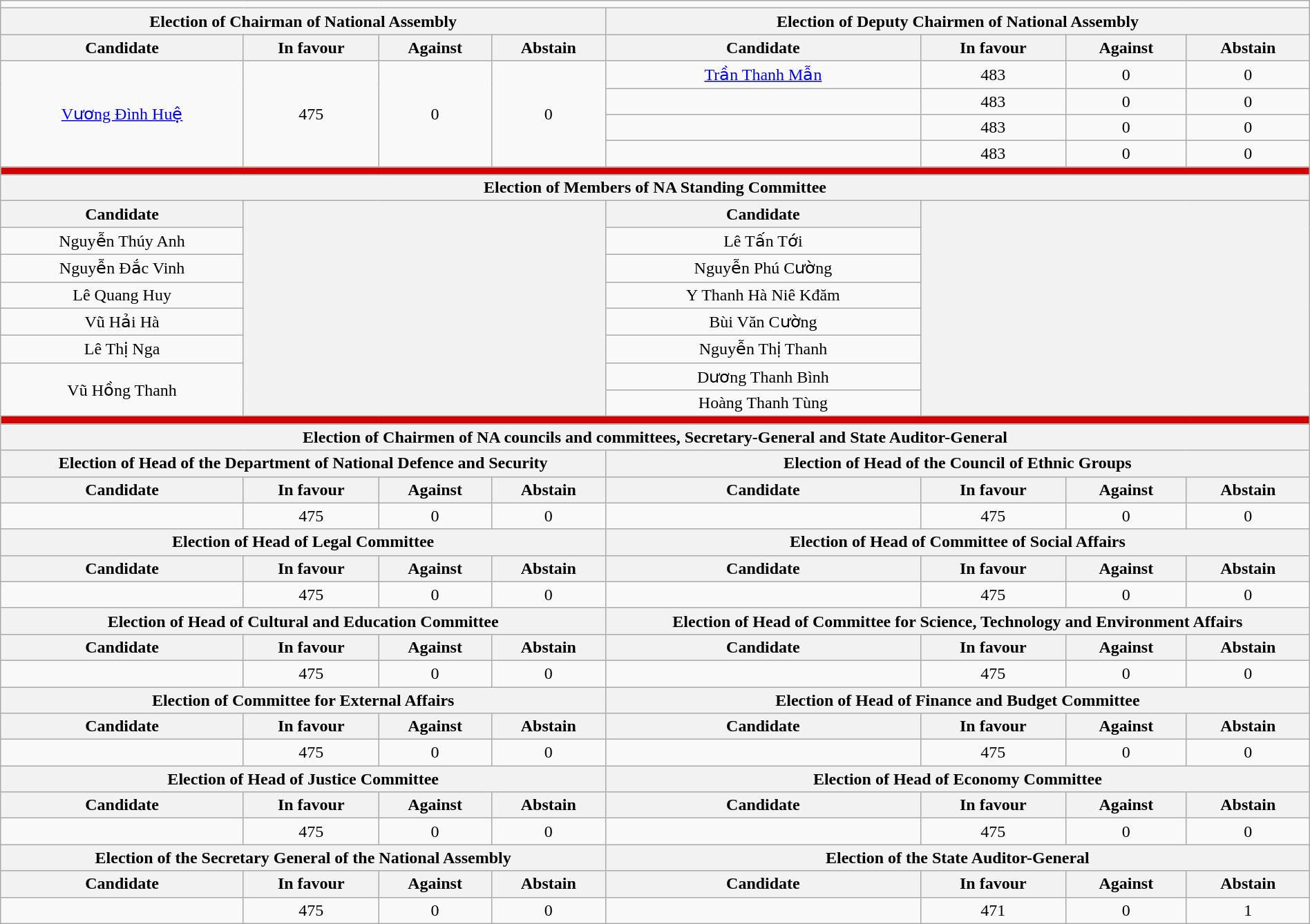<table class="wikitable" width="100%" style="text-align: center;">
<tr>
<td colspan="8"></td>
</tr>
<tr>
<th colspan="4">Election of Chairman of National Assembly</th>
<th colspan="4">Election of Deputy Chairmen of National Assembly</th>
</tr>
<tr>
<th>Candidate</th>
<th>In favour</th>
<th>Against</th>
<th>Abstain</th>
<th>Candidate</th>
<th>In favour</th>
<th>Against</th>
<th>Abstain</th>
</tr>
<tr>
<td rowspan="4"><a href='#'>Vương Đình Huệ</a></td>
<td rowspan="4">475</td>
<td rowspan="4">0</td>
<td rowspan="4">0</td>
<td><a href='#'>Trần Thanh Mẫn</a></td>
<td>483</td>
<td>0</td>
<td>0</td>
</tr>
<tr>
<td></td>
<td>483</td>
<td>0</td>
<td>0</td>
</tr>
<tr>
<td></td>
<td>483</td>
<td>0</td>
<td>0</td>
</tr>
<tr>
<td></td>
<td>483</td>
<td>0</td>
<td>0</td>
</tr>
<tr style="background:#D40000; height: 2pt">
<td colspan="8"></td>
</tr>
<tr>
<th colspan="8">Election of Members of NA Standing Committee</th>
</tr>
<tr>
<th>Candidate</th>
<th colspan="3" rowspan="8"></th>
<th>Candidate</th>
<th colspan="3" rowspan="8"></th>
</tr>
<tr>
<td>Nguyễn Thúy Anh</td>
<td>Lê Tấn Tới</td>
</tr>
<tr>
<td>Nguyễn Đắc Vinh</td>
<td>Nguyễn Phú Cường</td>
</tr>
<tr>
<td>Lê Quang Huy</td>
<td>Y Thanh Hà Niê Kđăm</td>
</tr>
<tr>
<td>Vũ Hải Hà</td>
<td>Bùi Văn Cường</td>
</tr>
<tr>
<td>Lê Thị Nga</td>
<td>Nguyễn Thị Thanh</td>
</tr>
<tr>
<td rowspan="2">Vũ Hồng Thanh</td>
<td>Dương Thanh Bình</td>
</tr>
<tr>
<td>Hoàng Thanh Tùng</td>
</tr>
<tr style="background:#D40000; height: 2pt">
<td colspan="8"></td>
</tr>
<tr>
<th colspan="8">Election of Chairmen of NA councils and committees, Secretary-General and State Auditor-General</th>
</tr>
<tr>
<th colspan="4">Election of Head of the Department of National Defence and Security</th>
<th colspan="4">Election of Head of the Council of Ethnic Groups</th>
</tr>
<tr>
<th>Candidate</th>
<th>In favour</th>
<th>Against</th>
<th>Abstain</th>
<th>Candidate</th>
<th>In favour</th>
<th>Against</th>
<th>Abstain</th>
</tr>
<tr>
<td></td>
<td>475</td>
<td>0</td>
<td>0</td>
<td></td>
<td>475</td>
<td>0</td>
<td>0</td>
</tr>
<tr>
<th colspan="4">Election of Head of Legal Committee</th>
<th colspan="4">Election of Head of Committee of Social Affairs</th>
</tr>
<tr>
<th>Candidate</th>
<th>In favour</th>
<th>Against</th>
<th>Abstain</th>
<th>Candidate</th>
<th>In favour</th>
<th>Against</th>
<th>Abstain</th>
</tr>
<tr>
<td></td>
<td>475</td>
<td>0</td>
<td>0</td>
<td></td>
<td>475</td>
<td>0</td>
<td>0</td>
</tr>
<tr>
<th colspan="4">Election of Head of Cultural and Education Committee</th>
<th colspan="4">Election of Head of Committee for Science, Technology and Environment Affairs</th>
</tr>
<tr>
<th>Candidate</th>
<th>In favour</th>
<th>Against</th>
<th>Abstain</th>
<th>Candidate</th>
<th>In favour</th>
<th>Against</th>
<th>Abstain</th>
</tr>
<tr>
<td></td>
<td>475</td>
<td>0</td>
<td>0</td>
<td></td>
<td>475</td>
<td>0</td>
<td>0</td>
</tr>
<tr>
<th colspan="4">Election of Committee for External Affairs</th>
<th colspan="4">Election of Head of Finance and Budget Committee</th>
</tr>
<tr>
<th>Candidate</th>
<th>In favour</th>
<th>Against</th>
<th>Abstain</th>
<th>Candidate</th>
<th>In favour</th>
<th>Against</th>
<th>Abstain</th>
</tr>
<tr>
<td></td>
<td>475</td>
<td>0</td>
<td>0</td>
<td></td>
<td>475</td>
<td>0</td>
<td>0</td>
</tr>
<tr>
<th colspan="4">Election of Head of Justice Committee</th>
<th colspan="4">Election of Head of Economy Committee</th>
</tr>
<tr>
<th>Candidate</th>
<th>In favour</th>
<th>Against</th>
<th>Abstain</th>
<th>Candidate</th>
<th>In favour</th>
<th>Against</th>
<th>Abstain</th>
</tr>
<tr>
<td></td>
<td>475</td>
<td>0</td>
<td>0</td>
<td></td>
<td>475</td>
<td>0</td>
<td>0</td>
</tr>
<tr>
<th colspan="4">Election of the Secretary General of the National Assembly</th>
<th colspan="4">Election of the State Auditor-General</th>
</tr>
<tr>
<th>Candidate</th>
<th>In favour</th>
<th>Against</th>
<th>Abstain</th>
<th>Candidate</th>
<th>In favour</th>
<th>Against</th>
<th>Abstain</th>
</tr>
<tr>
<td></td>
<td>475</td>
<td>0</td>
<td>0</td>
<td></td>
<td>471</td>
<td>0</td>
<td>1</td>
</tr>
</table>
